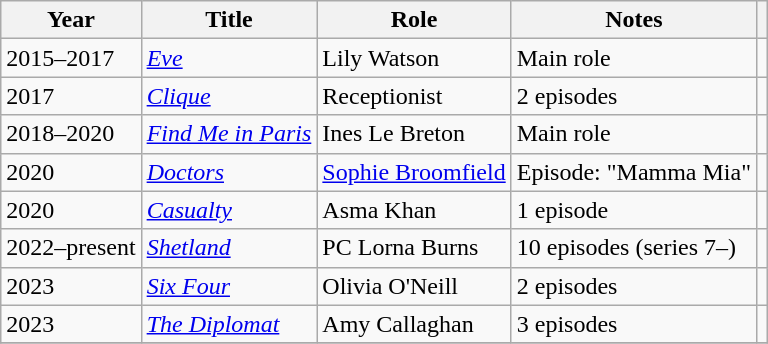<table class="wikitable sortable">
<tr>
<th>Year</th>
<th>Title</th>
<th>Role</th>
<th class="unsortable">Notes</th>
<th></th>
</tr>
<tr>
<td>2015–2017</td>
<td><em><a href='#'>Eve</a></em></td>
<td>Lily Watson</td>
<td>Main role</td>
<td></td>
</tr>
<tr>
<td>2017</td>
<td><em><a href='#'>Clique</a></em></td>
<td>Receptionist</td>
<td>2 episodes</td>
<td></td>
</tr>
<tr>
<td>2018–2020</td>
<td><em><a href='#'>Find Me in Paris</a></em></td>
<td>Ines Le Breton</td>
<td>Main role</td>
<td></td>
</tr>
<tr>
<td>2020</td>
<td><em><a href='#'>Doctors</a></em></td>
<td><a href='#'>Sophie Broomfield</a></td>
<td>Episode: "Mamma Mia"</td>
<td></td>
</tr>
<tr>
<td>2020</td>
<td><em><a href='#'>Casualty</a></em></td>
<td>Asma Khan</td>
<td>1 episode</td>
<td></td>
</tr>
<tr>
<td>2022–present</td>
<td><em><a href='#'>Shetland</a></em></td>
<td>PC Lorna Burns</td>
<td>10 episodes (series 7–)</td>
<td></td>
</tr>
<tr>
<td>2023</td>
<td><em><a href='#'>Six Four</a></em></td>
<td>Olivia O'Neill</td>
<td>2 episodes</td>
<td></td>
</tr>
<tr>
<td>2023</td>
<td><em><a href='#'>The Diplomat</a></em></td>
<td>Amy Callaghan</td>
<td>3 episodes</td>
<td></td>
</tr>
<tr>
</tr>
</table>
